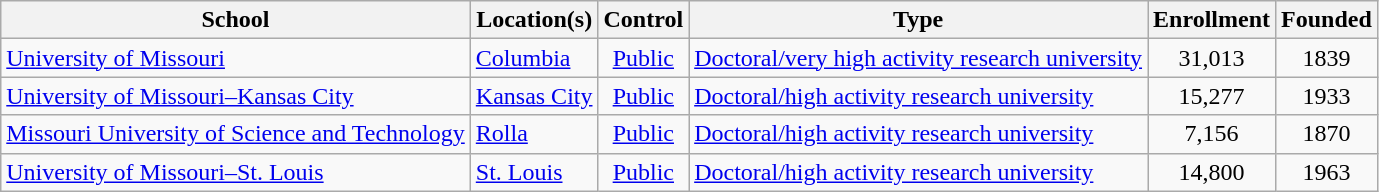<table class="wikitable sortable" style="text-align:left;">
<tr>
<th>School</th>
<th>Location(s)</th>
<th>Control</th>
<th>Type</th>
<th>Enrollment</th>
<th>Founded</th>
</tr>
<tr>
<td><a href='#'>University of Missouri</a></td>
<td><a href='#'>Columbia</a></td>
<td align="center"><a href='#'>Public</a></td>
<td><a href='#'>Doctoral/very high activity research university</a></td>
<td align="center">31,013</td>
<td align="center">1839</td>
</tr>
<tr>
<td><a href='#'>University of Missouri–Kansas City</a></td>
<td><a href='#'>Kansas City</a></td>
<td align="center"><a href='#'>Public</a></td>
<td><a href='#'>Doctoral/high activity research university</a></td>
<td align="center">15,277</td>
<td align="center">1933</td>
</tr>
<tr>
<td><a href='#'>Missouri University of Science and Technology</a></td>
<td><a href='#'>Rolla</a></td>
<td align="center"><a href='#'>Public</a></td>
<td><a href='#'>Doctoral/high activity research university</a></td>
<td align="center">7,156</td>
<td align="center">1870</td>
</tr>
<tr>
<td><a href='#'>University of Missouri–St. Louis</a></td>
<td><a href='#'>St. Louis</a></td>
<td align="center"><a href='#'>Public</a></td>
<td><a href='#'>Doctoral/high activity research university</a></td>
<td align="center">14,800</td>
<td align="center">1963</td>
</tr>
</table>
